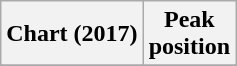<table class="wikitable sortable plainrowheaders" style="text-align:center;">
<tr>
<th>Chart (2017)</th>
<th>Peak<br>position</th>
</tr>
<tr>
</tr>
</table>
